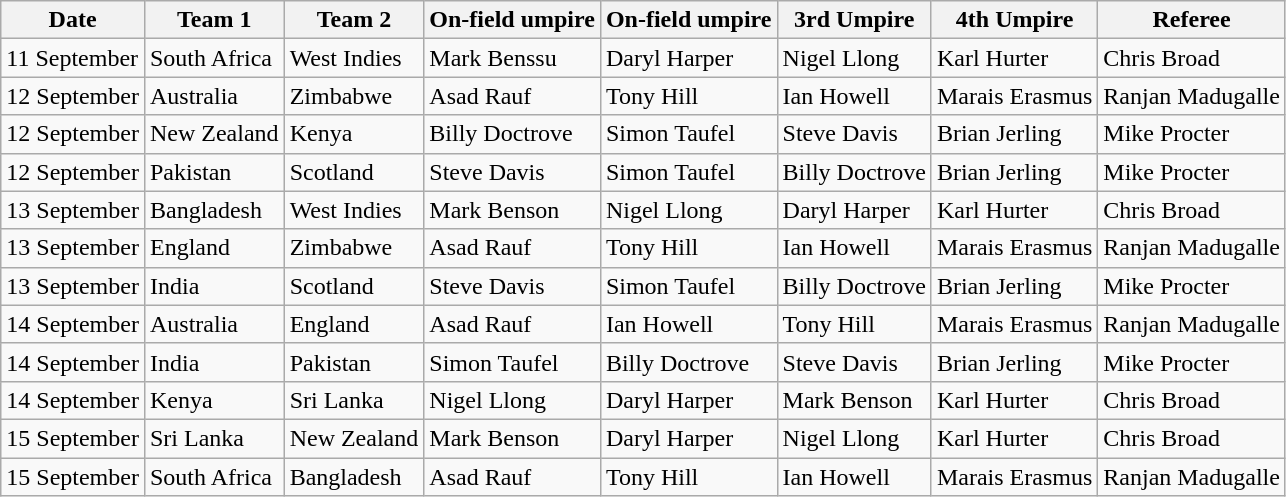<table class="wikitable">
<tr>
<th>Date</th>
<th>Team 1</th>
<th>Team 2</th>
<th>On-field umpire</th>
<th>On-field umpire</th>
<th>3rd Umpire</th>
<th>4th Umpire</th>
<th>Referee</th>
</tr>
<tr>
<td>11 September</td>
<td>South Africa</td>
<td>West Indies</td>
<td>Mark Benssu</td>
<td>Daryl Harper</td>
<td>Nigel Llong</td>
<td>Karl Hurter</td>
<td>Chris Broad</td>
</tr>
<tr>
<td>12 September</td>
<td>Australia</td>
<td>Zimbabwe</td>
<td>Asad Rauf</td>
<td>Tony Hill</td>
<td>Ian Howell</td>
<td>Marais Erasmus</td>
<td>Ranjan Madugalle</td>
</tr>
<tr>
<td>12 September</td>
<td>New Zealand</td>
<td>Kenya</td>
<td>Billy Doctrove</td>
<td>Simon Taufel</td>
<td>Steve Davis</td>
<td>Brian Jerling</td>
<td>Mike Procter</td>
</tr>
<tr>
<td>12 September</td>
<td>Pakistan</td>
<td>Scotland</td>
<td>Steve Davis</td>
<td>Simon Taufel</td>
<td>Billy Doctrove</td>
<td>Brian Jerling</td>
<td>Mike Procter</td>
</tr>
<tr>
<td>13 September</td>
<td>Bangladesh</td>
<td>West Indies</td>
<td>Mark Benson</td>
<td>Nigel Llong</td>
<td>Daryl Harper</td>
<td>Karl Hurter</td>
<td>Chris Broad</td>
</tr>
<tr>
<td>13 September</td>
<td>England</td>
<td>Zimbabwe</td>
<td>Asad Rauf</td>
<td>Tony Hill</td>
<td>Ian Howell</td>
<td>Marais Erasmus</td>
<td>Ranjan Madugalle</td>
</tr>
<tr>
<td>13 September</td>
<td>India</td>
<td>Scotland</td>
<td>Steve Davis</td>
<td>Simon Taufel</td>
<td>Billy Doctrove</td>
<td>Brian Jerling</td>
<td>Mike Procter</td>
</tr>
<tr>
<td>14 September</td>
<td>Australia</td>
<td>England</td>
<td>Asad Rauf</td>
<td>Ian Howell</td>
<td>Tony Hill</td>
<td>Marais Erasmus</td>
<td>Ranjan Madugalle</td>
</tr>
<tr>
<td>14 September</td>
<td>India</td>
<td>Pakistan</td>
<td>Simon Taufel</td>
<td>Billy Doctrove</td>
<td>Steve Davis</td>
<td>Brian Jerling</td>
<td>Mike Procter</td>
</tr>
<tr>
<td>14 September</td>
<td>Kenya</td>
<td>Sri Lanka</td>
<td>Nigel Llong</td>
<td>Daryl Harper</td>
<td>Mark Benson</td>
<td>Karl Hurter</td>
<td>Chris Broad</td>
</tr>
<tr>
<td>15 September</td>
<td>Sri Lanka</td>
<td>New Zealand</td>
<td>Mark Benson</td>
<td>Daryl Harper</td>
<td>Nigel Llong</td>
<td>Karl Hurter</td>
<td>Chris Broad</td>
</tr>
<tr>
<td>15 September</td>
<td>South Africa</td>
<td>Bangladesh</td>
<td>Asad Rauf</td>
<td>Tony Hill</td>
<td>Ian Howell</td>
<td>Marais Erasmus</td>
<td>Ranjan Madugalle</td>
</tr>
</table>
